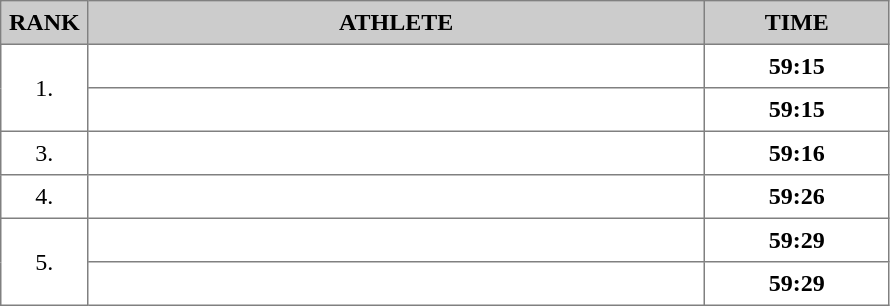<table border="1" cellspacing="2" cellpadding="5" style="border-collapse: collapse; font-size: 100%;">
<tr bgcolor="cccccc">
<th>RANK</th>
<th align="center" style="width: 25em">ATHLETE</th>
<th align="center" style="width: 7em">TIME</th>
</tr>
<tr>
<td rowspan=2 align="center">1.</td>
<td></td>
<td align="center"><strong>59:15</strong></td>
</tr>
<tr>
<td></td>
<td align="center"><strong>59:15</strong></td>
</tr>
<tr>
<td align="center">3.</td>
<td></td>
<td align="center"><strong>59:16</strong></td>
</tr>
<tr>
<td align="center">4.</td>
<td></td>
<td align="center"><strong>59:26</strong></td>
</tr>
<tr>
<td rowspan=2 align="center">5.</td>
<td></td>
<td align="center"><strong>59:29</strong></td>
</tr>
<tr>
<td></td>
<td align="center"><strong>59:29</strong></td>
</tr>
</table>
